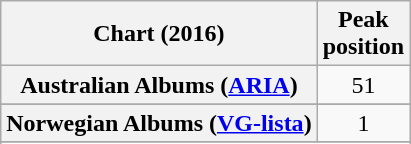<table class="wikitable sortable plainrowheaders" style="text-align:center">
<tr>
<th scope="col">Chart (2016)</th>
<th scope="col">Peak<br> position</th>
</tr>
<tr>
<th scope="row">Australian Albums (<a href='#'>ARIA</a>)</th>
<td>51</td>
</tr>
<tr>
</tr>
<tr>
</tr>
<tr>
</tr>
<tr>
</tr>
<tr>
</tr>
<tr>
</tr>
<tr>
</tr>
<tr>
</tr>
<tr>
<th scope="row">Norwegian Albums (<a href='#'>VG-lista</a>)</th>
<td>1</td>
</tr>
<tr>
</tr>
<tr>
</tr>
<tr>
</tr>
<tr>
</tr>
<tr>
</tr>
<tr>
</tr>
</table>
